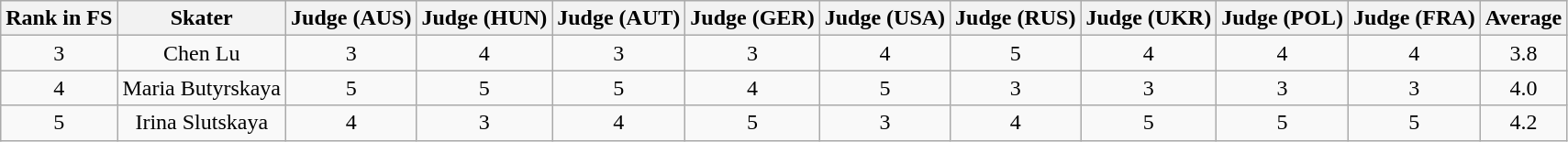<table class="wikitable">
<tr>
<th>Rank in FS</th>
<th>Skater</th>
<th>Judge (AUS)</th>
<th>Judge (HUN)</th>
<th>Judge (AUT)</th>
<th>Judge (GER)</th>
<th>Judge (USA)</th>
<th>Judge (RUS)</th>
<th>Judge (UKR)</th>
<th>Judge (POL)</th>
<th>Judge (FRA)</th>
<th>Average</th>
</tr>
<tr align=center>
<td>3</td>
<td>Chen Lu</td>
<td>3</td>
<td>4</td>
<td>3</td>
<td>3</td>
<td>4</td>
<td>5</td>
<td>4</td>
<td>4</td>
<td>4</td>
<td>3.8</td>
</tr>
<tr align=center>
<td>4</td>
<td>Maria Butyrskaya</td>
<td>5</td>
<td>5</td>
<td>5</td>
<td>4</td>
<td>5</td>
<td>3</td>
<td>3</td>
<td>3</td>
<td>3</td>
<td>4.0</td>
</tr>
<tr align=center>
<td>5</td>
<td>Irina Slutskaya</td>
<td>4</td>
<td>3</td>
<td>4</td>
<td>5</td>
<td>3</td>
<td>4</td>
<td>5</td>
<td>5</td>
<td>5</td>
<td>4.2</td>
</tr>
</table>
